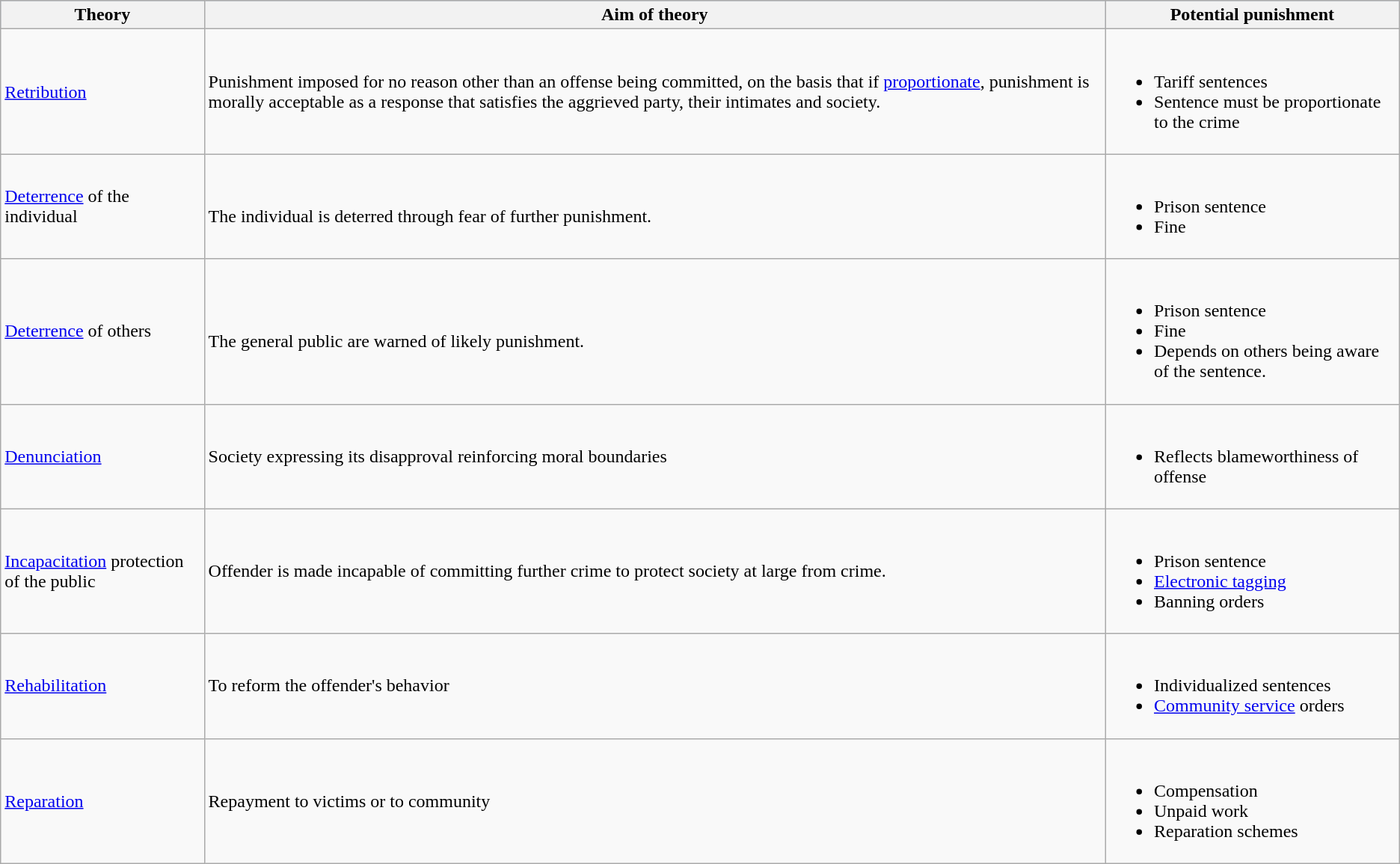<table class="wikitable">
<tr style="background:#b0c4de; text-align:center;">
<th>Theory</th>
<th>Aim of theory</th>
<th>Potential punishment</th>
</tr>
<tr>
<td><a href='#'>Retribution</a></td>
<td>Punishment imposed for no reason other than an offense being committed, on the basis that if <a href='#'>proportionate</a>, punishment is morally acceptable as a response that satisfies the aggrieved party, their intimates and society.</td>
<td><br><ul><li>Tariff sentences</li><li>Sentence must be proportionate to the crime</li></ul></td>
</tr>
<tr>
<td><a href='#'>Deterrence</a> of the individual</td>
<td><br>The individual is deterred through fear of further punishment.</td>
<td><br><ul><li>Prison sentence</li><li>Fine</li></ul></td>
</tr>
<tr>
<td><a href='#'>Deterrence</a> of others</td>
<td><br>The general public are warned of likely punishment.</td>
<td><br><ul><li>Prison sentence</li><li>Fine</li><li>Depends on others being aware of the sentence.</li></ul></td>
</tr>
<tr>
<td><a href='#'>Denunciation</a></td>
<td>Society expressing its disapproval reinforcing moral boundaries</td>
<td><br><ul><li>Reflects blameworthiness of offense</li></ul></td>
</tr>
<tr>
<td><a href='#'>Incapacitation</a> protection of the public</td>
<td>Offender is made incapable of committing further crime to protect society at large from crime.</td>
<td><br><ul><li>Prison sentence</li><li><a href='#'>Electronic tagging</a></li><li>Banning orders</li></ul></td>
</tr>
<tr>
<td><a href='#'>Rehabilitation</a></td>
<td>To reform the offender's behavior</td>
<td><br><ul><li>Individualized sentences</li><li><a href='#'>Community service</a> orders</li></ul></td>
</tr>
<tr>
<td><a href='#'>Reparation</a></td>
<td>Repayment to victims or to community</td>
<td><br><ul><li>Compensation</li><li>Unpaid work</li><li>Reparation schemes</li></ul></td>
</tr>
</table>
